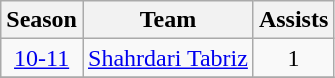<table class="wikitable" style="text-align: center;">
<tr>
<th>Season</th>
<th>Team</th>
<th>Assists</th>
</tr>
<tr>
<td><a href='#'>10-11</a></td>
<td align="left"><a href='#'>Shahrdari Tabriz</a></td>
<td>1</td>
</tr>
<tr>
</tr>
</table>
